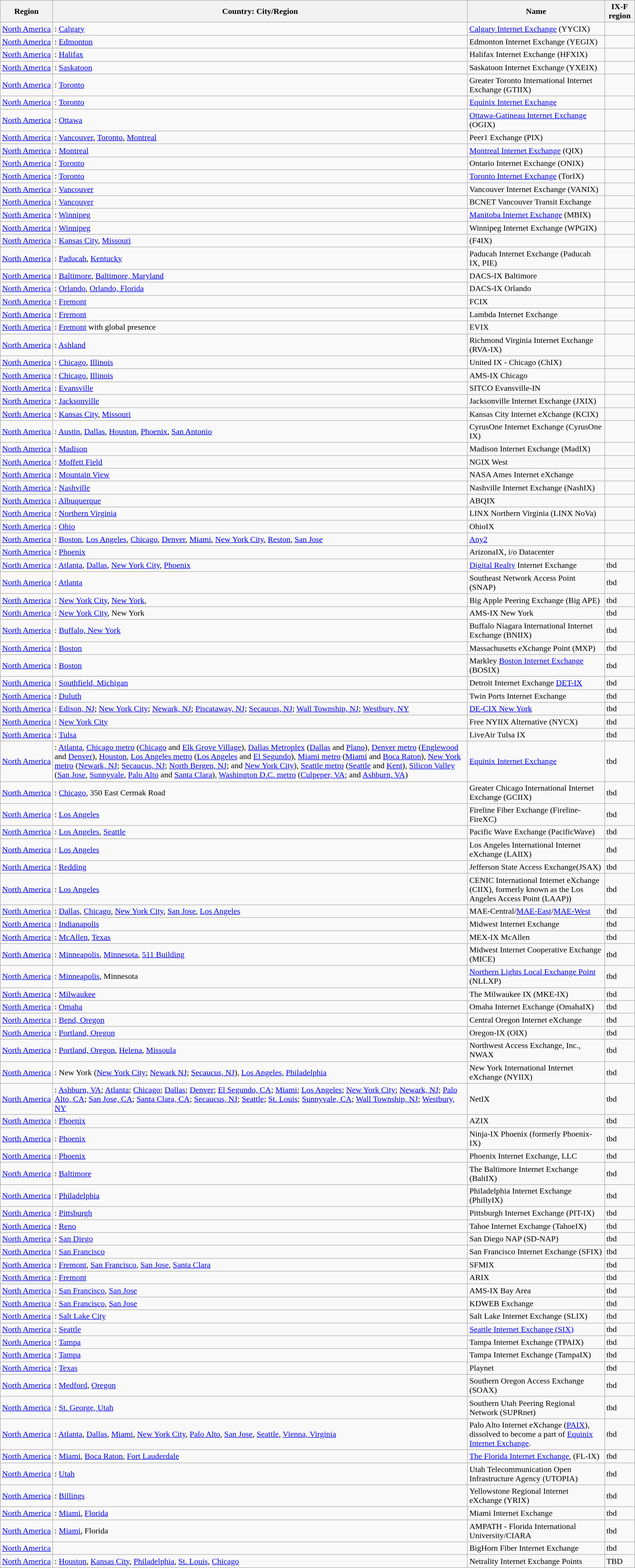<table class="sortable wikitable">
<tr>
<th>Region</th>
<th>Country: City/Region</th>
<th>Name</th>
<th>IX-F region</th>
</tr>
<tr>
<td><a href='#'>North&nbsp;America</a></td>
<td>: <a href='#'>Calgary</a></td>
<td><a href='#'>Calgary Internet Exchange</a> (YYCIX)</td>
<td></td>
</tr>
<tr>
<td><a href='#'>North America</a></td>
<td>: <a href='#'>Edmonton</a></td>
<td>Edmonton Internet Exchange (YEGIX)</td>
<td></td>
</tr>
<tr>
<td><a href='#'>North America</a></td>
<td>: <a href='#'>Halifax</a></td>
<td>Halifax Internet Exchange (HFXIX)</td>
<td></td>
</tr>
<tr>
<td><a href='#'>North America</a></td>
<td>: <a href='#'>Saskatoon</a></td>
<td>Saskatoon Internet Exchange (YXEIX)</td>
<td></td>
</tr>
<tr>
<td><a href='#'>North America</a></td>
<td>: <a href='#'>Toronto</a></td>
<td>Greater Toronto International Internet Exchange (GTIIX)</td>
<td></td>
</tr>
<tr>
<td><a href='#'>North America</a></td>
<td>: <a href='#'>Toronto</a></td>
<td><a href='#'>Equinix Internet Exchange</a></td>
<td></td>
</tr>
<tr>
<td><a href='#'>North America</a></td>
<td>: <a href='#'>Ottawa</a></td>
<td><a href='#'>Ottawa-Gatineau Internet Exchange</a> (OGIX)</td>
<td></td>
</tr>
<tr>
<td><a href='#'>North America</a></td>
<td>: <a href='#'>Vancouver</a>, <a href='#'>Toronto</a>, <a href='#'>Montreal</a></td>
<td>Peer1 Exchange (PIX)</td>
<td></td>
</tr>
<tr>
<td><a href='#'>North America</a></td>
<td>: <a href='#'>Montreal</a></td>
<td><a href='#'>Montreal Internet Exchange</a> (QIX)</td>
<td></td>
</tr>
<tr>
<td><a href='#'>North America</a></td>
<td>: <a href='#'>Toronto</a></td>
<td>Ontario Internet Exchange (ONIX)</td>
<td></td>
</tr>
<tr>
<td><a href='#'>North America</a></td>
<td>: <a href='#'>Toronto</a></td>
<td><a href='#'>Toronto Internet Exchange</a> (TorIX)</td>
<td></td>
</tr>
<tr>
<td><a href='#'>North America</a></td>
<td>: <a href='#'>Vancouver</a></td>
<td>Vancouver Internet Exchange (VANIX)</td>
<td></td>
</tr>
<tr>
<td><a href='#'>North America</a></td>
<td>: <a href='#'>Vancouver</a></td>
<td>BCNET Vancouver Transit Exchange</td>
<td></td>
</tr>
<tr>
<td><a href='#'>North America</a></td>
<td>: <a href='#'>Winnipeg</a></td>
<td><a href='#'>Manitoba Internet Exchange</a> (MBIX)</td>
<td></td>
</tr>
<tr>
<td><a href='#'>North America</a></td>
<td>: <a href='#'>Winnipeg</a></td>
<td>Winnipeg Internet Exchange (WPGIX)</td>
<td></td>
</tr>
<tr>
<td><a href='#'>North America</a></td>
<td>: <a href='#'>Kansas City</a>, <a href='#'>Missouri</a></td>
<td>(F4IX)</td>
<td></td>
</tr>
<tr>
<td><a href='#'>North America</a></td>
<td>: <a href='#'>Paducah</a>, <a href='#'>Kentucky</a></td>
<td>Paducah Internet Exchange (Paducah IX, PIE)</td>
<td></td>
</tr>
<tr>
<td><a href='#'>North America</a></td>
<td>: <a href='#'>Baltimore</a>, <a href='#'>Baltimore, Maryland</a></td>
<td>DACS-IX Baltimore</td>
<td></td>
</tr>
<tr>
<td><a href='#'>North America</a></td>
<td>: <a href='#'>Orlando</a>, <a href='#'>Orlando, Florida</a></td>
<td>DACS-IX Orlando</td>
<td></td>
</tr>
<tr>
<td><a href='#'>North America</a></td>
<td>: <a href='#'>Fremont</a></td>
<td>FCIX</td>
<td></td>
</tr>
<tr>
<td><a href='#'>North America</a></td>
<td>: <a href='#'>Fremont</a></td>
<td>Lambda Internet Exchange</td>
<td></td>
</tr>
<tr>
<td><a href='#'>North America</a></td>
<td>: <a href='#'>Fremont</a> with global presence</td>
<td>EVIX</td>
<td></td>
</tr>
<tr>
<td><a href='#'>North America</a></td>
<td>: <a href='#'>Ashland</a></td>
<td>Richmond Virginia Internet Exchange (RVA-IX)</td>
<td></td>
</tr>
<tr>
<td><a href='#'>North America</a></td>
<td>: <a href='#'>Chicago</a>, <a href='#'>Illinois</a></td>
<td>United IX - Chicago (ChIX)</td>
<td></td>
</tr>
<tr>
<td><a href='#'>North America</a></td>
<td>: <a href='#'>Chicago</a>, <a href='#'>Illinois</a></td>
<td>AMS-IX Chicago</td>
<td></td>
</tr>
<tr>
<td><a href='#'>North America</a></td>
<td>: <a href='#'>Evansville</a></td>
<td>SITCO Evansville-IN</td>
<td></td>
</tr>
<tr>
<td><a href='#'>North America</a></td>
<td>: <a href='#'>Jacksonville</a></td>
<td>Jacksonville Internet Exchange (JXIX)</td>
<td></td>
</tr>
<tr>
<td><a href='#'>North America</a></td>
<td>: <a href='#'>Kansas City</a>, <a href='#'>Missouri</a></td>
<td>Kansas City Internet eXchange (KCIX)</td>
<td></td>
</tr>
<tr>
<td><a href='#'>North America</a></td>
<td>: <a href='#'>Austin</a>, <a href='#'>Dallas</a>, <a href='#'>Houston</a>, <a href='#'>Phoenix</a>, <a href='#'>San Antonio</a></td>
<td>CyrusOne Internet Exchange (CyrusOne IX)</td>
<td></td>
</tr>
<tr>
<td><a href='#'>North America</a></td>
<td>: <a href='#'>Madison</a></td>
<td>Madison Internet Exchange (MadIX)</td>
<td></td>
</tr>
<tr>
<td><a href='#'>North America</a></td>
<td>: <a href='#'>Moffett Field</a></td>
<td>NGIX West</td>
<td></td>
</tr>
<tr>
<td><a href='#'>North America</a></td>
<td>: <a href='#'>Mountain View</a></td>
<td>NASA Ames Internet eXchange</td>
<td></td>
</tr>
<tr>
<td><a href='#'>North America</a></td>
<td>: <a href='#'>Nashville</a></td>
<td>Nashville Internet Exchange (NashIX)</td>
<td></td>
</tr>
<tr>
<td><a href='#'>North America</a></td>
<td>: <a href='#'>Albuquerque</a></td>
<td>ABQIX</td>
<td></td>
</tr>
<tr>
<td><a href='#'>North America</a></td>
<td>: <a href='#'>Northern Virginia</a></td>
<td>LINX Northern Virginia (LINX NoVa)</td>
<td></td>
</tr>
<tr>
<td><a href='#'>North America</a></td>
<td>: <a href='#'>Ohio</a></td>
<td>OhioIX</td>
<td></td>
</tr>
<tr>
<td><a href='#'>North America</a></td>
<td>: <a href='#'>Boston</a>, <a href='#'>Los Angeles</a>, <a href='#'>Chicago</a>, <a href='#'>Denver</a>, <a href='#'>Miami</a>, <a href='#'>New York City</a>, <a href='#'>Reston</a>, <a href='#'>San Jose</a></td>
<td><a href='#'>Any2</a></td>
<td></td>
</tr>
<tr>
<td><a href='#'>North America</a></td>
<td>: <a href='#'>Phoenix</a></td>
<td>ArizonaIX, i/o Datacenter</td>
<td></td>
</tr>
<tr>
<td><a href='#'>North America</a></td>
<td>: <a href='#'>Atlanta</a>, <a href='#'>Dallas</a>, <a href='#'>New York City</a>, <a href='#'>Phoenix</a></td>
<td><a href='#'>Digital Realty</a> Internet Exchange</td>
<td>tbd</td>
</tr>
<tr>
<td><a href='#'>North America</a></td>
<td>: <a href='#'>Atlanta</a></td>
<td>Southeast Network Access Point (SNAP)</td>
<td>tbd</td>
</tr>
<tr>
<td><a href='#'>North America</a></td>
<td>: <a href='#'>New York City</a>, <a href='#'>New York</a>,</td>
<td>Big Apple Peering Exchange (Big APE)</td>
<td>tbd</td>
</tr>
<tr>
<td><a href='#'>North America</a></td>
<td>: <a href='#'>New York City</a>, New York</td>
<td>AMS-IX New York</td>
<td>tbd</td>
</tr>
<tr>
<td><a href='#'>North America</a></td>
<td>: <a href='#'>Buffalo, New York</a></td>
<td>Buffalo Niagara International Internet Exchange (BNIIX)</td>
<td>tbd</td>
</tr>
<tr>
<td><a href='#'>North America</a></td>
<td>: <a href='#'>Boston</a></td>
<td>Massachusetts eXchange Point (MXP)</td>
<td>tbd</td>
</tr>
<tr>
<td><a href='#'>North America</a></td>
<td>: <a href='#'>Boston</a></td>
<td>Markley <a href='#'>Boston Internet Exchange</a> (BOSIX)</td>
<td>tbd</td>
</tr>
<tr>
<td><a href='#'>North America</a></td>
<td>: <a href='#'>Southfield, Michigan</a></td>
<td>Detroit Internet Exchange <a href='#'>DET-IX</a></td>
<td>tbd</td>
</tr>
<tr>
<td><a href='#'>North America</a></td>
<td>: <a href='#'>Duluth</a></td>
<td>Twin Ports Internet Exchange</td>
<td>tbd</td>
</tr>
<tr>
<td><a href='#'>North America</a></td>
<td>: <a href='#'>Edison, NJ</a>; <a href='#'>New York City</a>; <a href='#'>Newark, NJ</a>; <a href='#'>Piscataway, NJ</a>; <a href='#'>Secaucus, NJ</a>; <a href='#'>Wall Township, NJ</a>; <a href='#'>Westbury, NY</a></td>
<td><a href='#'>DE-CIX New York</a></td>
<td>tbd</td>
</tr>
<tr>
<td><a href='#'>North America</a></td>
<td>: <a href='#'>New York City</a></td>
<td>Free NYIIX Alternative (NYCX)</td>
<td>tbd</td>
</tr>
<tr>
<td><a href='#'>North America</a></td>
<td>: <a href='#'>Tulsa</a></td>
<td>LiveAir Tulsa IX</td>
<td>tbd</td>
</tr>
<tr>
<td><a href='#'>North America</a></td>
<td>: <a href='#'>Atlanta</a>, <a href='#'>Chicago metro</a> (<a href='#'>Chicago</a> and <a href='#'>Elk Grove Village</a>), <a href='#'>Dallas Metroplex</a> (<a href='#'>Dallas</a> and <a href='#'>Plano</a>), <a href='#'>Denver metro</a> (<a href='#'>Englewood</a> and <a href='#'>Denver</a>), <a href='#'>Houston</a>, <a href='#'>Los Angeles metro</a> (<a href='#'>Los Angeles</a> and <a href='#'>El Segundo</a>), <a href='#'>Miami metro</a> (<a href='#'>Miami</a> and <a href='#'>Boca Raton</a>), <a href='#'>New York metro</a> (<a href='#'>Newark, NJ</a>; <a href='#'>Secaucus, NJ</a>; <a href='#'>North Bergen, NJ</a>; and <a href='#'>New York City</a>), <a href='#'>Seattle metro</a> (<a href='#'>Seattle</a> and <a href='#'>Kent</a>), <a href='#'>Silicon Valley</a> (<a href='#'>San Jose</a>, <a href='#'>Sunnyvale</a>, <a href='#'>Palo Alto</a> and <a href='#'>Santa Clara</a>), <a href='#'>Washington D.C. metro</a> (<a href='#'>Culpeper, VA</a>; and <a href='#'>Ashburn, VA</a>)</td>
<td><a href='#'>Equinix Internet Exchange</a></td>
<td>tbd</td>
</tr>
<tr>
<td><a href='#'>North America</a></td>
<td>: <a href='#'>Chicago</a>, 350 East Cermak Road</td>
<td>Greater Chicago International Internet Exchange (GCIIX)</td>
<td>tbd</td>
</tr>
<tr>
<td><a href='#'>North America</a></td>
<td>: <a href='#'>Los Angeles</a></td>
<td>Fireline Fiber Exchange (Fireline-FireXC)</td>
<td>tbd</td>
</tr>
<tr>
<td><a href='#'>North America</a></td>
<td>: <a href='#'>Los Angeles</a>, <a href='#'>Seattle</a></td>
<td>Pacific Wave Exchange (PacificWave)</td>
<td>tbd</td>
</tr>
<tr>
<td><a href='#'>North America</a></td>
<td>: <a href='#'>Los Angeles</a></td>
<td>Los Angeles International Internet eXchange (LAIIX)</td>
<td>tbd</td>
</tr>
<tr>
<td><a href='#'>North America</a></td>
<td>: <a href='#'>Redding</a></td>
<td>Jefferson State Access Exchange(JSAX)</td>
<td>tbd</td>
</tr>
<tr>
<td><a href='#'>North America</a></td>
<td>: <a href='#'>Los Angeles</a></td>
<td>CENIC International Internet eXchange (CIIX), formerly known as the Los Angeles Access Point (LAAP))</td>
<td>tbd</td>
</tr>
<tr>
<td><a href='#'>North America</a></td>
<td>: <a href='#'>Dallas</a>, <a href='#'>Chicago</a>, <a href='#'>New York City</a>, <a href='#'>San Jose</a>, <a href='#'>Los Angeles</a></td>
<td>MAE-Central/<a href='#'>MAE-East</a>/<a href='#'>MAE-West</a></td>
<td>tbd</td>
</tr>
<tr>
<td><a href='#'>North America</a></td>
<td>: <a href='#'>Indianapolis</a></td>
<td>Midwest Internet Exchange</td>
<td>tbd</td>
</tr>
<tr>
<td><a href='#'>North America</a></td>
<td>: <a href='#'>McAllen</a>, <a href='#'>Texas</a></td>
<td>MEX-IX McAllen</td>
<td>tbd</td>
</tr>
<tr>
<td><a href='#'>North America</a></td>
<td>: <a href='#'>Minneapolis</a>, <a href='#'>Minnesota</a>, <a href='#'>511 Building</a></td>
<td>Midwest Internet Cooperative Exchange (MICE)</td>
<td>tbd</td>
</tr>
<tr>
<td><a href='#'>North America</a></td>
<td>: <a href='#'>Minneapolis</a>, Minnesota</td>
<td><a href='#'>Northern Lights Local Exchange Point</a> (NLLXP)</td>
<td>tbd</td>
</tr>
<tr>
<td><a href='#'>North America</a></td>
<td>: <a href='#'>Milwaukee</a></td>
<td>The Milwaukee IX (MKE-IX)</td>
<td>tbd</td>
</tr>
<tr>
<td><a href='#'>North America</a></td>
<td>: <a href='#'>Omaha</a></td>
<td>Omaha Internet Exchange (OmahaIX)</td>
<td>tbd</td>
</tr>
<tr>
<td><a href='#'>North America</a></td>
<td>: <a href='#'>Bend, Oregon</a></td>
<td>Central Oregon Internet eXchange</td>
<td>tbd</td>
</tr>
<tr>
<td><a href='#'>North America</a></td>
<td>: <a href='#'>Portland, Oregon</a></td>
<td>Oregon-IX (OIX)</td>
<td>tbd</td>
</tr>
<tr>
<td><a href='#'>North America</a></td>
<td>: <a href='#'>Portland, Oregon</a>, <a href='#'>Helena</a>, <a href='#'>Missoula</a></td>
<td>Northwest Access Exchange, Inc., NWAX</td>
<td>tbd</td>
</tr>
<tr>
<td><a href='#'>North America</a></td>
<td>: New York (<a href='#'>New York City</a>; <a href='#'>Newark NJ</a>; <a href='#'>Secaucus, NJ</a>), <a href='#'>Los Angeles</a>, <a href='#'>Philadelphia</a></td>
<td>New York International Internet eXchange (NYIIX)</td>
<td>tbd</td>
</tr>
<tr>
<td><a href='#'>North America</a></td>
<td>: <a href='#'>Ashburn, VA</a>; <a href='#'>Atlanta</a>; <a href='#'>Chicago</a>; <a href='#'>Dallas</a>; <a href='#'>Denver</a>; <a href='#'>El Segundo, CA</a>; <a href='#'>Miami</a>; <a href='#'>Los Angeles</a>; <a href='#'>New York City</a>; <a href='#'>Newark, NJ</a>; <a href='#'>Palo Alto, CA</a>; <a href='#'>San Jose, CA</a>; <a href='#'>Santa Clara, CA</a>; <a href='#'>Secaucus, NJ</a>; <a href='#'>Seattle</a>; <a href='#'>St. Louis</a>; <a href='#'>Sunnyvale, CA</a>; <a href='#'>Wall Township, NJ</a>; <a href='#'>Westbury, NY</a></td>
<td>NetIX</td>
<td>tbd</td>
</tr>
<tr>
<td><a href='#'>North America</a></td>
<td>: <a href='#'>Phoenix</a></td>
<td>AZIX</td>
<td>tbd</td>
</tr>
<tr>
<td><a href='#'>North America</a></td>
<td>: <a href='#'>Phoenix</a></td>
<td>Ninja-IX Phoenix (formerly Phoenix-IX)</td>
<td>tbd</td>
</tr>
<tr>
<td><a href='#'>North America</a></td>
<td>: <a href='#'>Phoenix</a></td>
<td>Phoenix Internet Exchange, LLC</td>
<td>tbd</td>
</tr>
<tr>
<td><a href='#'>North America</a></td>
<td>: <a href='#'>Baltimore</a></td>
<td>The Baltimore Internet Exchange (BaltIX)</td>
<td>tbd</td>
</tr>
<tr>
<td><a href='#'>North America</a></td>
<td>: <a href='#'>Philadelphia</a></td>
<td>Philadelphia Internet Exchange (PhillyIX)</td>
<td>tbd</td>
</tr>
<tr>
<td><a href='#'>North America</a></td>
<td>: <a href='#'>Pittsburgh</a></td>
<td>Pittsburgh Internet Exchange (PIT-IX)</td>
<td>tbd</td>
</tr>
<tr>
<td><a href='#'>North America</a></td>
<td>: <a href='#'>Reno</a></td>
<td>Tahoe Internet Exchange (TahoeIX)</td>
<td>tbd</td>
</tr>
<tr>
<td><a href='#'>North America</a></td>
<td>: <a href='#'>San Diego</a></td>
<td>San Diego NAP (SD-NAP)</td>
<td>tbd</td>
</tr>
<tr>
<td><a href='#'>North America</a></td>
<td>: <a href='#'>San Francisco</a></td>
<td>San Francisco Internet Exchange (SFIX)</td>
<td>tbd</td>
</tr>
<tr>
<td><a href='#'>North America</a></td>
<td>: <a href='#'>Fremont</a>, <a href='#'>San Francisco</a>, <a href='#'>San Jose</a>, <a href='#'>Santa Clara</a></td>
<td>SFMIX</td>
<td>tbd</td>
</tr>
<tr>
<td><a href='#'>North America</a></td>
<td>: <a href='#'>Fremont</a></td>
<td>ARIX</td>
<td>tbd</td>
</tr>
<tr>
<td><a href='#'>North America</a></td>
<td>: <a href='#'>San Francisco</a>, <a href='#'>San Jose</a></td>
<td>AMS-IX Bay Area</td>
<td>tbd</td>
</tr>
<tr>
<td><a href='#'>North America</a></td>
<td>: <a href='#'>San Francisco</a>, <a href='#'>San Jose</a></td>
<td>KDWEB Exchange</td>
<td>tbd</td>
</tr>
<tr>
<td><a href='#'>North America</a></td>
<td>: <a href='#'>Salt Lake City</a></td>
<td>Salt Lake Internet Exchange (SLIX)</td>
<td>tbd</td>
</tr>
<tr>
<td><a href='#'>North America</a></td>
<td>: <a href='#'>Seattle</a></td>
<td><a href='#'>Seattle Internet Exchange (SIX)</a></td>
<td>tbd</td>
</tr>
<tr>
<td><a href='#'>North America</a></td>
<td>: <a href='#'>Tampa</a></td>
<td>Tampa Internet Exchange (TPAIX)</td>
<td>tbd</td>
</tr>
<tr>
<td><a href='#'>North America</a></td>
<td>: <a href='#'>Tampa</a></td>
<td>Tampa Internet Exchange (TampaIX)</td>
<td>tbd</td>
</tr>
<tr>
<td><a href='#'>North America</a></td>
<td>: <a href='#'>Texas</a></td>
<td>Playnet</td>
<td>tbd</td>
</tr>
<tr>
<td><a href='#'>North America</a></td>
<td>: <a href='#'>Medford</a>, <a href='#'>Oregon</a></td>
<td>Southern Oregon Access Exchange (SOAX)</td>
<td>tbd</td>
</tr>
<tr>
<td><a href='#'>North America</a></td>
<td>: <a href='#'>St. George, Utah</a></td>
<td>Southern Utah Peering Regional Network (SUPRnet)</td>
<td>tbd</td>
</tr>
<tr>
<td><a href='#'>North America</a></td>
<td>: <a href='#'>Atlanta</a>, <a href='#'>Dallas</a>, <a href='#'>Miami</a>, <a href='#'>New York City</a>, <a href='#'>Palo Alto</a>, <a href='#'>San Jose</a>, <a href='#'>Seattle</a>, <a href='#'>Vienna, Virginia</a></td>
<td>Palo Alto Internet eXchange (<a href='#'>PAIX</a>), dissolved to become a part of <a href='#'>Equinix Internet Exchange</a>.</td>
<td>tbd</td>
</tr>
<tr>
<td><a href='#'>North America</a></td>
<td>: <a href='#'>Miami</a>, <a href='#'>Boca Raton</a>, <a href='#'>Fort Lauderdale</a></td>
<td><a href='#'>The Florida Internet Exchange</a>, (FL-IX)</td>
<td>tbd</td>
</tr>
<tr>
<td><a href='#'>North America</a></td>
<td>: <a href='#'>Utah</a></td>
<td>Utah Telecommunication Open Infrastructure Agency (UTOPIA)</td>
<td>tbd</td>
</tr>
<tr>
<td><a href='#'>North America</a></td>
<td>: <a href='#'>Billings</a></td>
<td>Yellowstone Regional Internet eXchange (YRIX)</td>
<td>tbd</td>
</tr>
<tr>
<td><a href='#'>North America</a></td>
<td>: <a href='#'>Miami</a>, <a href='#'>Florida</a></td>
<td>Miami Internet Exchange</td>
<td>tbd</td>
</tr>
<tr>
<td><a href='#'>North America</a></td>
<td>: <a href='#'>Miami</a>, Florida</td>
<td>AMPATH - Florida International University/CIARA</td>
<td>tbd</td>
</tr>
<tr>
<td><a href='#'>North America</a></td>
<td></td>
<td>BigHorn Fiber Internet Exchange</td>
<td>tbd</td>
</tr>
<tr>
<td><a href='#'>North America</a></td>
<td>: <a href='#'>Houston</a>, <a href='#'>Kansas City</a>, <a href='#'>Philadelphia</a>, <a href='#'>St. Louis</a>, <a href='#'>Chicago</a></td>
<td>Netrality Internet Exchange Points</td>
<td>TBD</td>
</tr>
</table>
